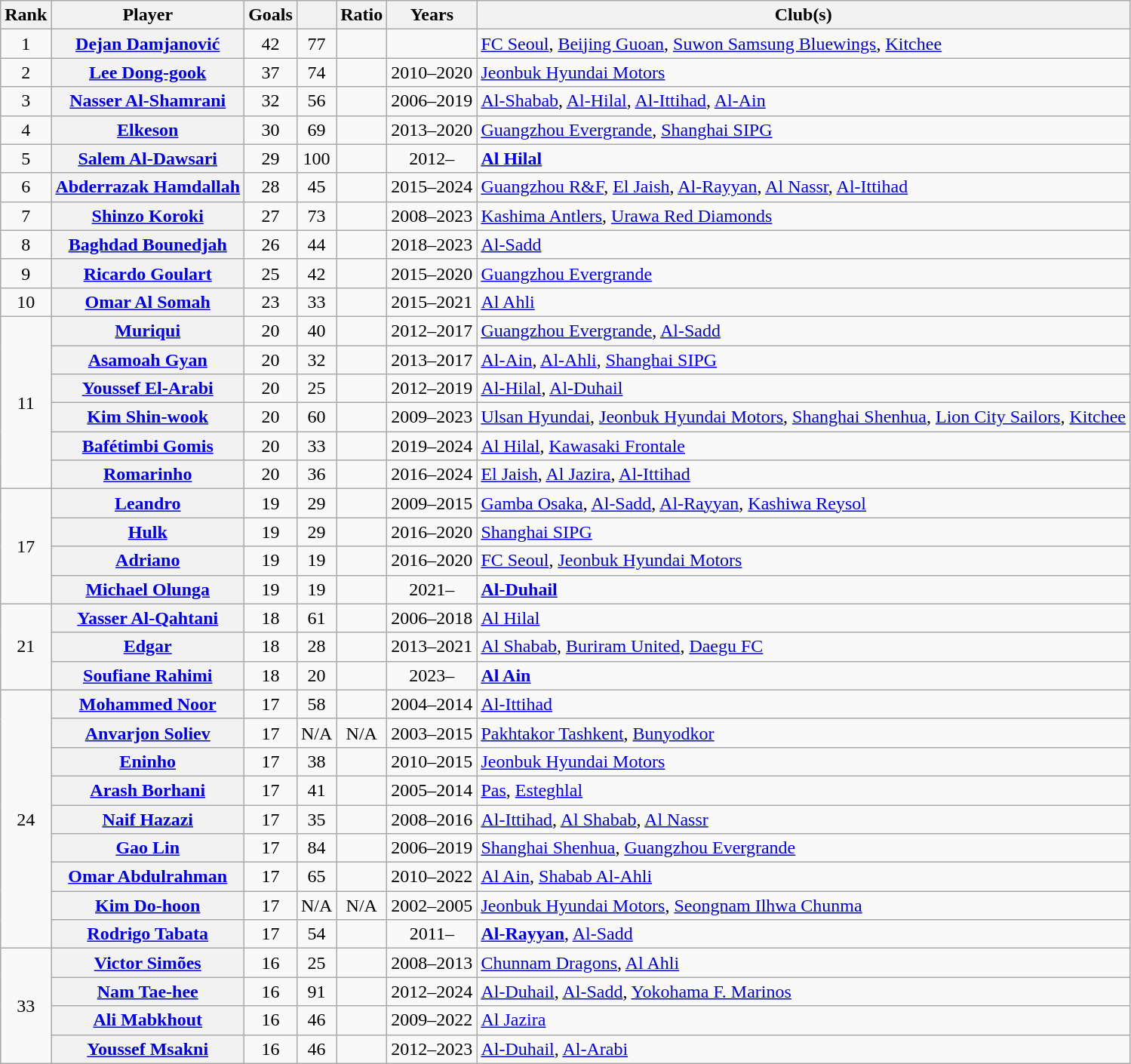<table class="wikitable sortable plainrowheaders" style="text-align:center;">
<tr>
<th scope="col">Rank</th>
<th scope="col">Player</th>
<th scope="col">Goals</th>
<th scope="col"></th>
<th scope="col">Ratio</th>
<th scope="col">Years</th>
<th scope="col">Club(s)</th>
</tr>
<tr>
<td>1</td>
<th scope="row"> <a href='#'>Dejan Damjanović</a></th>
<td>42</td>
<td>77</td>
<td></td>
<td></td>
<td style="text-align:left;"><a href='#'>FC Seoul</a>, <a href='#'>Beijing Guoan</a>, <a href='#'>Suwon Samsung Bluewings</a>, <a href='#'>Kitchee</a></td>
</tr>
<tr>
<td>2</td>
<th scope="row"> <a href='#'>Lee Dong-gook</a></th>
<td>37</td>
<td>74</td>
<td></td>
<td>2010–2020</td>
<td style="text-align:left;"><a href='#'>Jeonbuk Hyundai Motors</a></td>
</tr>
<tr>
<td>3</td>
<th scope="row"> <a href='#'>Nasser Al-Shamrani</a></th>
<td>32</td>
<td>56</td>
<td></td>
<td>2006–2019</td>
<td style="text-align:left;"><a href='#'>Al-Shabab</a>, <a href='#'>Al-Hilal</a>, <a href='#'>Al-Ittihad</a>, <a href='#'>Al-Ain</a></td>
</tr>
<tr>
<td>4</td>
<th scope="row"> <a href='#'>Elkeson</a></th>
<td>30</td>
<td>69</td>
<td></td>
<td>2013–2020</td>
<td style="text-align:left;"><a href='#'>Guangzhou Evergrande</a>, <a href='#'>Shanghai SIPG</a></td>
</tr>
<tr>
<td>5</td>
<th scope="row"> <strong><a href='#'>Salem Al-Dawsari</a></strong></th>
<td>29</td>
<td>100</td>
<td></td>
<td>2012–</td>
<td style="text-align:left;"><strong><a href='#'>Al Hilal</a></strong></td>
</tr>
<tr>
<td>6</td>
<th scope="row"> <a href='#'>Abderrazak Hamdallah</a></th>
<td>28</td>
<td>45</td>
<td></td>
<td>2015–2024</td>
<td style="text-align:left;"><a href='#'>Guangzhou R&F</a>, <a href='#'>El Jaish</a>, <a href='#'>Al-Rayyan</a>, <a href='#'>Al Nassr</a>, <a href='#'>Al-Ittihad</a></td>
</tr>
<tr>
<td>7</td>
<th scope="row"> <a href='#'>Shinzo Koroki</a></th>
<td>27</td>
<td>73</td>
<td></td>
<td>2008–2023</td>
<td style="text-align:left;"><a href='#'>Kashima Antlers</a>, <a href='#'>Urawa Red Diamonds</a></td>
</tr>
<tr>
<td>8</td>
<th scope="row"> <a href='#'>Baghdad Bounedjah</a></th>
<td>26</td>
<td>44</td>
<td></td>
<td>2018–2023</td>
<td style="text-align:left;"><a href='#'>Al-Sadd</a></td>
</tr>
<tr>
<td>9</td>
<th scope="row"> <a href='#'>Ricardo Goulart</a></th>
<td>25</td>
<td>42</td>
<td></td>
<td>2015–2020</td>
<td style="text-align:left;"><a href='#'>Guangzhou Evergrande</a></td>
</tr>
<tr>
<td>10</td>
<th scope="row"> <a href='#'>Omar Al Somah</a></th>
<td>23</td>
<td>33</td>
<td></td>
<td>2015–2021</td>
<td style="text-align:left;"><a href='#'>Al Ahli</a></td>
</tr>
<tr>
<td rowspan="6">11</td>
<th scope="row"> <a href='#'>Muriqui</a></th>
<td>20</td>
<td>40</td>
<td></td>
<td>2012–2017</td>
<td style="text-align:left;"><a href='#'>Guangzhou Evergrande</a>, <a href='#'>Al-Sadd</a></td>
</tr>
<tr>
<th scope="row"> <a href='#'>Asamoah Gyan</a></th>
<td>20</td>
<td>32</td>
<td></td>
<td>2013–2017</td>
<td style="text-align:left;"><a href='#'>Al-Ain</a>, <a href='#'>Al-Ahli</a>, <a href='#'>Shanghai SIPG</a></td>
</tr>
<tr>
<th scope="row"> <a href='#'>Youssef El-Arabi</a></th>
<td>20</td>
<td>25</td>
<td></td>
<td>2012–2019</td>
<td style="text-align:left;"><a href='#'>Al-Hilal</a>, <a href='#'>Al-Duhail</a></td>
</tr>
<tr>
<th scope="row"> <a href='#'>Kim Shin-wook</a></th>
<td>20</td>
<td>60</td>
<td></td>
<td>2009–2023</td>
<td style="text-align:left;"><a href='#'>Ulsan Hyundai</a>, <a href='#'>Jeonbuk Hyundai Motors</a>, <a href='#'>Shanghai Shenhua</a>, <a href='#'>Lion City Sailors</a>, <a href='#'>Kitchee</a></td>
</tr>
<tr>
<th scope="row"> <a href='#'>Bafétimbi Gomis</a></th>
<td>20</td>
<td>33</td>
<td></td>
<td>2019–2024</td>
<td style="text-align:left;"><a href='#'>Al Hilal</a>, <a href='#'>Kawasaki Frontale</a></td>
</tr>
<tr>
<th scope="row"> <a href='#'>Romarinho</a></th>
<td>20</td>
<td>36</td>
<td></td>
<td>2016–2024</td>
<td style="text-align:left;"><a href='#'>El Jaish</a>, <a href='#'>Al Jazira</a>, <a href='#'>Al-Ittihad</a></td>
</tr>
<tr>
<td rowspan="4">17</td>
<th scope="row"> <a href='#'>Leandro</a></th>
<td>19</td>
<td>29</td>
<td></td>
<td>2009–2015</td>
<td style="text-align:left;"><a href='#'>Gamba Osaka</a>, <a href='#'>Al-Sadd</a>, <a href='#'>Al-Rayyan</a>, <a href='#'>Kashiwa Reysol</a></td>
</tr>
<tr>
<th scope="row"> <a href='#'>Hulk</a></th>
<td>19</td>
<td>29</td>
<td></td>
<td>2016–2020</td>
<td style="text-align:left;"><a href='#'>Shanghai SIPG</a></td>
</tr>
<tr>
<th scope="row"> <a href='#'>Adriano</a></th>
<td>19</td>
<td>19</td>
<td></td>
<td>2016–2020</td>
<td style="text-align:left;"><a href='#'>FC Seoul</a>, <a href='#'>Jeonbuk Hyundai Motors</a></td>
</tr>
<tr>
<th scope="row"> <strong><a href='#'>Michael Olunga</a></strong></th>
<td>19</td>
<td>19</td>
<td></td>
<td>2021–</td>
<td style="text-align:left;"><strong><a href='#'>Al-Duhail</a></strong></td>
</tr>
<tr>
<td rowspan="3">21</td>
<th scope="row"> <a href='#'>Yasser Al-Qahtani</a></th>
<td>18</td>
<td>61</td>
<td></td>
<td>2006–2018</td>
<td style="text-align:left;"><a href='#'>Al Hilal</a></td>
</tr>
<tr>
<th scope="row"> <a href='#'>Edgar</a></th>
<td>18</td>
<td>28</td>
<td></td>
<td>2013–2021</td>
<td style="text-align:left;"><a href='#'>Al Shabab</a>, <a href='#'>Buriram United</a>, <a href='#'>Daegu FC</a></td>
</tr>
<tr>
<th scope="row"> <strong><a href='#'>Soufiane Rahimi</a></strong></th>
<td>18</td>
<td>20</td>
<td></td>
<td>2023–</td>
<td style="text-align:left;"><strong><a href='#'>Al Ain</a></strong></td>
</tr>
<tr>
<td rowspan="9">24</td>
<th scope="row"> <a href='#'>Mohammed Noor</a></th>
<td>17</td>
<td>58</td>
<td></td>
<td>2004–2014</td>
<td style="text-align:left;"><a href='#'>Al-Ittihad</a></td>
</tr>
<tr>
<th scope="row"> <a href='#'>Anvarjon Soliev</a></th>
<td>17</td>
<td>N/A</td>
<td>N/A</td>
<td>2003–2015</td>
<td style="text-align:left;"><a href='#'>Pakhtakor Tashkent</a>, <a href='#'>Bunyodkor</a></td>
</tr>
<tr>
<th scope="row"> <a href='#'>Eninho</a></th>
<td>17</td>
<td>38</td>
<td></td>
<td>2010–2015</td>
<td style="text-align:left;"><a href='#'>Jeonbuk Hyundai Motors</a></td>
</tr>
<tr>
<th scope="row"> <a href='#'>Arash Borhani</a></th>
<td>17</td>
<td>41</td>
<td></td>
<td>2005–2014</td>
<td style="text-align:left;"><a href='#'>Pas</a>, <a href='#'>Esteghlal</a></td>
</tr>
<tr>
<th scope="row"> <a href='#'>Naif Hazazi</a></th>
<td>17</td>
<td>35</td>
<td></td>
<td>2008–2016</td>
<td style="text-align:left;"><a href='#'>Al-Ittihad</a>, <a href='#'>Al Shabab</a>, <a href='#'>Al Nassr</a></td>
</tr>
<tr>
<th scope="row"> <a href='#'>Gao Lin</a></th>
<td>17</td>
<td>84</td>
<td></td>
<td>2006–2019</td>
<td style="text-align:left;"><a href='#'>Shanghai Shenhua</a>, <a href='#'>Guangzhou Evergrande</a></td>
</tr>
<tr>
<th scope="row"> <a href='#'>Omar Abdulrahman</a></th>
<td>17</td>
<td>65</td>
<td></td>
<td>2010–2022</td>
<td style="text-align:left;"><a href='#'>Al Ain</a>, <a href='#'>Shabab Al-Ahli</a></td>
</tr>
<tr>
<th scope="row"> <a href='#'>Kim Do-hoon</a></th>
<td>17</td>
<td>N/A</td>
<td>N/A</td>
<td>2002–2005</td>
<td style="text-align:left;"><a href='#'>Jeonbuk Hyundai Motors</a>, <a href='#'>	Seongnam Ilhwa Chunma</a></td>
</tr>
<tr>
<th scope="row"> <strong><a href='#'>Rodrigo Tabata</a></strong></th>
<td>17</td>
<td>54</td>
<td></td>
<td>2011–</td>
<td style="text-align:left;"><strong><a href='#'>Al-Rayyan</a></strong>, <a href='#'>Al-Sadd</a></td>
</tr>
<tr>
<td rowspan="4">33</td>
<th scope="row"> <a href='#'>Victor Simões</a></th>
<td>16</td>
<td>25</td>
<td></td>
<td>2008–2013</td>
<td style="text-align:left;"><a href='#'>Chunnam Dragons</a>, <a href='#'>Al Ahli</a></td>
</tr>
<tr>
<th scope="row"> <a href='#'>Nam Tae-hee</a></th>
<td>16</td>
<td>91</td>
<td></td>
<td>2012–2024</td>
<td style="text-align:left;"><a href='#'>Al-Duhail</a>, <a href='#'>Al-Sadd</a>, <a href='#'>Yokohama F. Marinos</a></td>
</tr>
<tr>
<th scope="row"> <a href='#'>Ali Mabkhout</a></th>
<td>16</td>
<td>46</td>
<td></td>
<td>2009–2022</td>
<td style="text-align:left;"><a href='#'>Al Jazira</a></td>
</tr>
<tr>
<th scope="row"> <a href='#'>Youssef Msakni</a></th>
<td>16</td>
<td>46</td>
<td></td>
<td>2012–2023</td>
<td style="text-align:left;"><a href='#'>Al-Duhail</a>, <a href='#'>Al-Arabi</a></td>
</tr>
</table>
